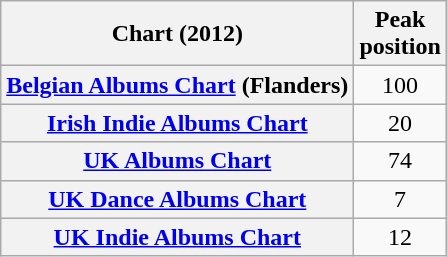<table class="wikitable sortable plainrowheaders">
<tr>
<th scope="col">Chart (2012)</th>
<th scope="col">Peak<br>position</th>
</tr>
<tr>
<th scope="row"><a href='#'>Belgian Albums Chart</a> (Flanders)</th>
<td align="center">100</td>
</tr>
<tr>
<th scope="row"><a href='#'>Irish Indie Albums Chart</a></th>
<td align="center">20</td>
</tr>
<tr>
<th scope="row"><a href='#'>UK Albums Chart</a></th>
<td align="center">74</td>
</tr>
<tr>
<th scope="row"><a href='#'>UK Dance Albums Chart</a></th>
<td align="center">7</td>
</tr>
<tr>
<th scope="row"><a href='#'>UK Indie Albums Chart</a></th>
<td align="center">12</td>
</tr>
</table>
